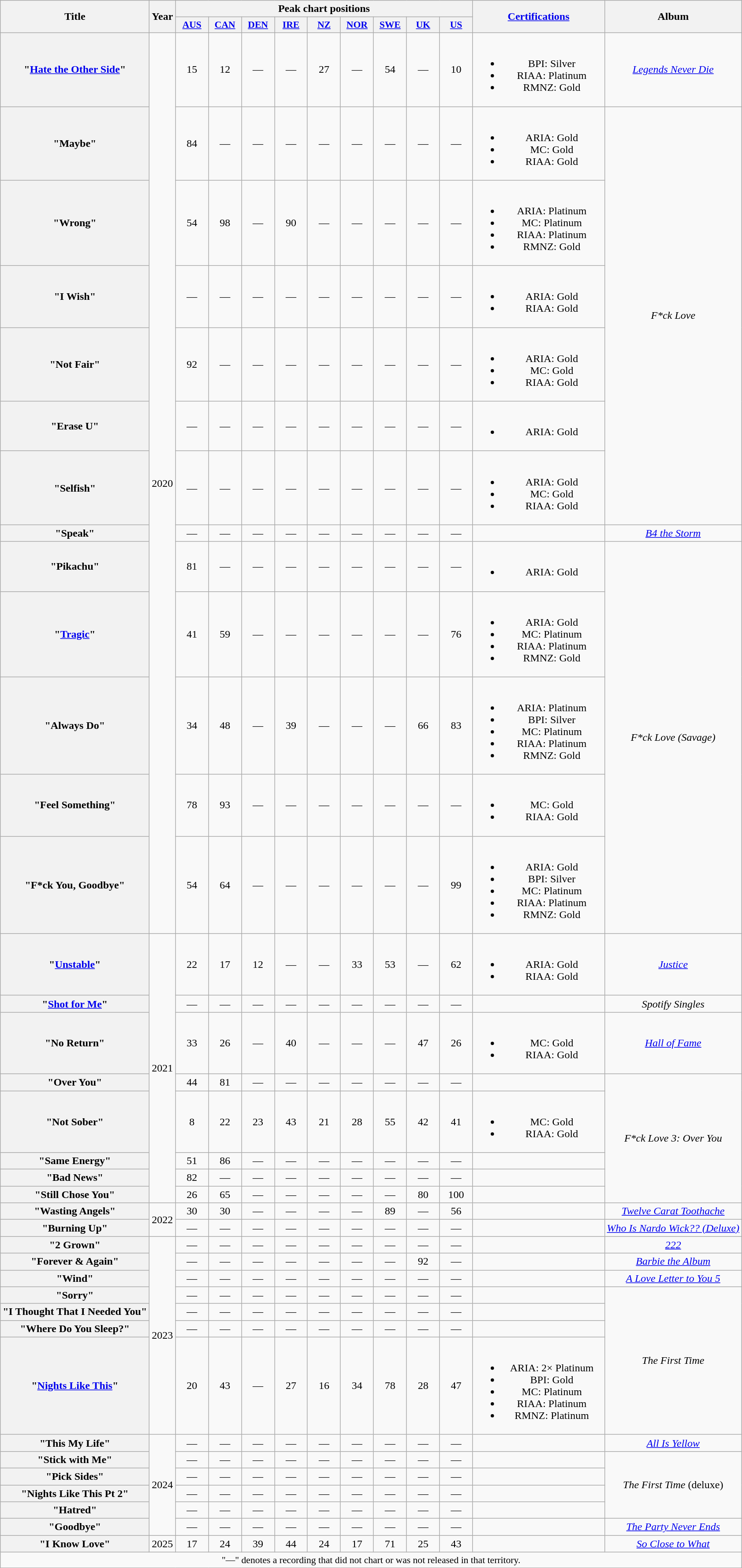<table class="wikitable plainrowheaders" style="text-align:center;">
<tr>
<th scope="col" rowspan="2">Title</th>
<th scope="col" rowspan="2">Year</th>
<th scope="col" colspan="9">Peak chart positions</th>
<th scope="col" rowspan="2" style="width:12em;"><a href='#'>Certifications</a></th>
<th scope="col" rowspan="2">Album</th>
</tr>
<tr>
<th scope="col" style="width:3em;font-size:90%;"><a href='#'>AUS</a><br></th>
<th scope="col" style="width:3em;font-size:90%;"><a href='#'>CAN</a><br></th>
<th scope="col" style="width:3em;font-size:90%;"><a href='#'>DEN</a><br></th>
<th scope="col" style="width:3em;font-size:90%;"><a href='#'>IRE</a><br></th>
<th scope="col" style="width:3em;font-size:90%;"><a href='#'>NZ</a><br></th>
<th scope="col" style="width:3em;font-size:90%;"><a href='#'>NOR</a><br></th>
<th scope="col" style="width:3em;font-size:90%;"><a href='#'>SWE</a><br></th>
<th scope="col" style="width:3em;font-size:90%;"><a href='#'>UK</a><br></th>
<th scope="col" style="width:3em;font-size:90%;"><a href='#'>US</a><br></th>
</tr>
<tr>
<th scope="row">"<a href='#'>Hate the Other Side</a>"<br></th>
<td rowspan="13">2020</td>
<td>15</td>
<td>12</td>
<td>—</td>
<td>—</td>
<td>27</td>
<td>—</td>
<td>54</td>
<td>—</td>
<td>10</td>
<td><br><ul><li>BPI: Silver</li><li>RIAA: Platinum</li><li>RMNZ: Gold</li></ul></td>
<td><em><a href='#'>Legends Never Die</a></em></td>
</tr>
<tr>
<th scope="row">"Maybe"</th>
<td>84</td>
<td>—</td>
<td>—</td>
<td>—</td>
<td>—</td>
<td>—</td>
<td>—</td>
<td>—</td>
<td>—</td>
<td><br><ul><li>ARIA: Gold</li><li>MC: Gold</li><li>RIAA: Gold</li></ul></td>
<td rowspan="6"><em>F*ck Love</em></td>
</tr>
<tr>
<th scope="row">"Wrong"<br></th>
<td>54</td>
<td>98</td>
<td>—</td>
<td>90</td>
<td>—</td>
<td>—</td>
<td>—</td>
<td>—</td>
<td>—</td>
<td><br><ul><li>ARIA: Platinum</li><li>MC: Platinum</li><li>RIAA: Platinum</li><li>RMNZ: Gold</li></ul></td>
</tr>
<tr>
<th scope="row">"I Wish"</th>
<td>—</td>
<td>—</td>
<td>—</td>
<td>—</td>
<td>—</td>
<td>—</td>
<td>—</td>
<td>—</td>
<td>—</td>
<td><br><ul><li>ARIA: Gold</li><li>RIAA: Gold</li></ul></td>
</tr>
<tr>
<th scope="row">"Not Fair"<br></th>
<td>92</td>
<td>—</td>
<td>—</td>
<td>—</td>
<td>—</td>
<td>—</td>
<td>—</td>
<td>—</td>
<td>—</td>
<td><br><ul><li>ARIA: Gold</li><li>MC: Gold</li><li>RIAA: Gold</li></ul></td>
</tr>
<tr>
<th scope="row">"Erase U"</th>
<td>—</td>
<td>—</td>
<td>—</td>
<td>—</td>
<td>—</td>
<td>—</td>
<td>—</td>
<td>—</td>
<td>—</td>
<td><br><ul><li>ARIA: Gold</li></ul></td>
</tr>
<tr>
<th scope="row">"Selfish"</th>
<td>—</td>
<td>—</td>
<td>—</td>
<td>—</td>
<td>—</td>
<td>—</td>
<td>—</td>
<td>—</td>
<td>—</td>
<td><br><ul><li>ARIA: Gold</li><li>MC: Gold</li><li>RIAA: Gold</li></ul></td>
</tr>
<tr>
<th scope="row">"Speak"<br></th>
<td>—</td>
<td>—</td>
<td>—</td>
<td>—</td>
<td>—</td>
<td>—</td>
<td>—</td>
<td>—</td>
<td>—</td>
<td></td>
<td><em><a href='#'>B4 the Storm</a></em></td>
</tr>
<tr>
<th scope="row">"Pikachu"</th>
<td>81</td>
<td>—</td>
<td>—</td>
<td>—</td>
<td>—</td>
<td>—</td>
<td>—</td>
<td>—</td>
<td>—</td>
<td><br><ul><li>ARIA: Gold</li></ul></td>
<td rowspan="5"><em>F*ck Love (Savage)</em></td>
</tr>
<tr>
<th scope="row">"<a href='#'>Tragic</a>"<br></th>
<td>41</td>
<td>59</td>
<td>—</td>
<td>—</td>
<td>—</td>
<td>—</td>
<td>—</td>
<td>—</td>
<td>76</td>
<td><br><ul><li>ARIA: Gold</li><li>MC: Platinum</li><li>RIAA: Platinum</li><li>RMNZ: Gold</li></ul></td>
</tr>
<tr>
<th scope="row">"Always Do"</th>
<td>34</td>
<td>48</td>
<td>—</td>
<td>39</td>
<td>—</td>
<td>—</td>
<td>—</td>
<td>66</td>
<td>83</td>
<td><br><ul><li>ARIA: Platinum</li><li>BPI: Silver</li><li>MC: Platinum</li><li>RIAA: Platinum</li><li>RMNZ: Gold</li></ul></td>
</tr>
<tr>
<th scope="row">"Feel Something"<br></th>
<td>78</td>
<td>93</td>
<td>—</td>
<td>—</td>
<td>—</td>
<td>—</td>
<td>—</td>
<td>—</td>
<td>—</td>
<td><br><ul><li>MC: Gold</li><li>RIAA: Gold</li></ul></td>
</tr>
<tr>
<th scope="row">"F*ck You, Goodbye"<br></th>
<td>54</td>
<td>64</td>
<td>—</td>
<td>—</td>
<td>—</td>
<td>—</td>
<td>—</td>
<td>—</td>
<td>99</td>
<td><br><ul><li>ARIA: Gold</li><li>BPI: Silver</li><li>MC: Platinum</li><li>RIAA: Platinum</li><li>RMNZ: Gold</li></ul></td>
</tr>
<tr>
<th scope="row">"<a href='#'>Unstable</a>"<br></th>
<td rowspan="8">2021</td>
<td>22</td>
<td>17</td>
<td>12</td>
<td>—</td>
<td>—</td>
<td>33</td>
<td>53</td>
<td>—</td>
<td>62</td>
<td><br><ul><li>ARIA: Gold</li><li>RIAA: Gold</li></ul></td>
<td><em><a href='#'>Justice</a></em></td>
</tr>
<tr>
<th scope="row">"<a href='#'>Shot for Me</a>"</th>
<td>—</td>
<td>—</td>
<td>—</td>
<td>—</td>
<td>—</td>
<td>—</td>
<td>—</td>
<td>—</td>
<td>—</td>
<td></td>
<td><em>Spotify Singles</em></td>
</tr>
<tr>
<th scope="row">"No Return"<br></th>
<td>33</td>
<td>26</td>
<td>—</td>
<td>40</td>
<td>—</td>
<td>—</td>
<td>—</td>
<td>47</td>
<td>26</td>
<td><br><ul><li>MC: Gold</li><li>RIAA: Gold</li></ul></td>
<td><em><a href='#'>Hall of Fame</a></em></td>
</tr>
<tr>
<th scope="row">"Over You"</th>
<td>44</td>
<td>81</td>
<td>—</td>
<td>—</td>
<td>—</td>
<td>—</td>
<td>—</td>
<td>—</td>
<td>—</td>
<td></td>
<td rowspan="5"><em>F*ck Love 3: Over You</em></td>
</tr>
<tr>
<th scope="row">"Not Sober"<br></th>
<td>8</td>
<td>22</td>
<td>23</td>
<td>43</td>
<td>21</td>
<td>28</td>
<td>55</td>
<td>42</td>
<td>41</td>
<td><br><ul><li>MC: Gold</li><li>RIAA: Gold</li></ul></td>
</tr>
<tr>
<th scope="row">"Same Energy"</th>
<td>51</td>
<td>86</td>
<td>—</td>
<td>—</td>
<td>—</td>
<td>—</td>
<td>—</td>
<td>—</td>
<td>—</td>
<td></td>
</tr>
<tr>
<th scope="row">"Bad News"</th>
<td>82</td>
<td>—</td>
<td>—</td>
<td>—</td>
<td>—</td>
<td>—</td>
<td>—</td>
<td>—</td>
<td>—</td>
<td></td>
</tr>
<tr>
<th scope="row">"Still Chose You"<br></th>
<td>26</td>
<td>65</td>
<td>—</td>
<td>—</td>
<td>—</td>
<td>—</td>
<td>—</td>
<td>80</td>
<td>100</td>
<td></td>
</tr>
<tr>
<th scope="row">"Wasting Angels"<br></th>
<td rowspan="2">2022</td>
<td>30</td>
<td>30</td>
<td>—</td>
<td>—</td>
<td>—</td>
<td>—</td>
<td>89</td>
<td>—</td>
<td>56</td>
<td></td>
<td><em><a href='#'>Twelve Carat Toothache</a></em></td>
</tr>
<tr>
<th scope="row">"Burning Up"<br></th>
<td>—</td>
<td>—</td>
<td>—</td>
<td>—</td>
<td>—</td>
<td>—</td>
<td>—</td>
<td>—</td>
<td>—</td>
<td></td>
<td><em><a href='#'>Who Is Nardo Wick?? (Deluxe)</a></em></td>
</tr>
<tr>
<th scope="row">"2 Grown"<br></th>
<td rowspan="7">2023</td>
<td>—</td>
<td>—</td>
<td>—</td>
<td>—</td>
<td>—</td>
<td>—</td>
<td>—</td>
<td>—</td>
<td>—</td>
<td></td>
<td><em><a href='#'>222</a></em></td>
</tr>
<tr>
<th scope="row">"Forever & Again"</th>
<td>—</td>
<td>—</td>
<td>—</td>
<td>—</td>
<td>—</td>
<td>—</td>
<td>—</td>
<td>92</td>
<td>—</td>
<td></td>
<td><em><a href='#'>Barbie the Album</a></em></td>
</tr>
<tr>
<th scope="row">"Wind"<br></th>
<td>—</td>
<td>—</td>
<td>—</td>
<td>—</td>
<td>—</td>
<td>—</td>
<td>—</td>
<td>—</td>
<td>—</td>
<td></td>
<td><em><a href='#'>A Love Letter to You 5</a></em></td>
</tr>
<tr>
<th scope="row">"Sorry"</th>
<td>—</td>
<td>—</td>
<td>—</td>
<td>—</td>
<td>—</td>
<td>—</td>
<td>—</td>
<td>—</td>
<td>—</td>
<td></td>
<td rowspan="4"><em>The First Time</em></td>
</tr>
<tr>
<th scope="row">"I Thought That I Needed You"</th>
<td>—</td>
<td>—</td>
<td>—</td>
<td>—</td>
<td>—</td>
<td>—</td>
<td>—</td>
<td>—</td>
<td>—</td>
<td></td>
</tr>
<tr>
<th scope="row">"Where Do You Sleep?"</th>
<td>—</td>
<td>—</td>
<td>—</td>
<td>—</td>
<td>—</td>
<td>—</td>
<td>—</td>
<td>—</td>
<td>—</td>
<td></td>
</tr>
<tr>
<th scope="row">"<a href='#'>Nights Like This</a>"</th>
<td>20</td>
<td>43</td>
<td>—</td>
<td>27</td>
<td>16</td>
<td>34</td>
<td>78</td>
<td>28</td>
<td>47</td>
<td><br><ul><li>ARIA: 2× Platinum</li><li>BPI: Gold</li><li>MC: Platinum</li><li>RIAA: Platinum</li><li>RMNZ: Platinum</li></ul></td>
</tr>
<tr>
<th scope="row">"This My Life"<br></th>
<td rowspan="6">2024</td>
<td>—</td>
<td>—</td>
<td>—</td>
<td>—</td>
<td>—</td>
<td>—</td>
<td>—</td>
<td>—</td>
<td>—</td>
<td></td>
<td><em><a href='#'>All Is Yellow</a></em></td>
</tr>
<tr>
<th scope="row">"Stick with Me"</th>
<td>—</td>
<td>—</td>
<td>—</td>
<td>—</td>
<td>—</td>
<td>—</td>
<td>—</td>
<td>—</td>
<td>—</td>
<td></td>
<td rowspan="4"><em>The First Time</em> (deluxe)</td>
</tr>
<tr>
<th scope="row">"Pick Sides"</th>
<td>—</td>
<td>—</td>
<td>—</td>
<td>—</td>
<td>—</td>
<td>—</td>
<td>—</td>
<td>—</td>
<td>—</td>
<td></td>
</tr>
<tr>
<th scope="row">"Nights Like This Pt 2"</th>
<td>—</td>
<td>—</td>
<td>—</td>
<td>—</td>
<td>—</td>
<td>—</td>
<td>—</td>
<td>—</td>
<td>—</td>
<td></td>
</tr>
<tr>
<th scope="row">"Hatred"<br></th>
<td>—</td>
<td>—</td>
<td>—</td>
<td>—</td>
<td>—</td>
<td>—</td>
<td>—</td>
<td>—</td>
<td>—</td>
<td></td>
</tr>
<tr>
<th scope="row">"Goodbye"</th>
<td>—</td>
<td>—</td>
<td>—</td>
<td>—</td>
<td>—</td>
<td>—</td>
<td>—</td>
<td>—</td>
<td>—</td>
<td></td>
<td><em><a href='#'>The Party Never Ends</a></em></td>
</tr>
<tr>
<th scope="row">"I Know Love"<br></th>
<td>2025</td>
<td>17</td>
<td>24</td>
<td>39</td>
<td>44</td>
<td>24</td>
<td>17</td>
<td>71</td>
<td>25</td>
<td>43</td>
<td></td>
<td><em><a href='#'>So Close to What</a></em></td>
</tr>
<tr>
<td colspan="13" style="font-size:90%">"—" denotes a recording that did not chart or was not released in that territory.</td>
</tr>
</table>
